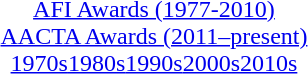<table id=toc class=toc summary=Contents>
<tr>
<th></th>
</tr>
<tr>
<td align=center><a href='#'>AFI Awards (1977-2010)</a><br><a href='#'>AACTA Awards (2011–present)</a><br><a href='#'>1970s</a><a href='#'>1980s</a><a href='#'>1990s</a><a href='#'>2000s</a><a href='#'>2010s</a></td>
</tr>
</table>
